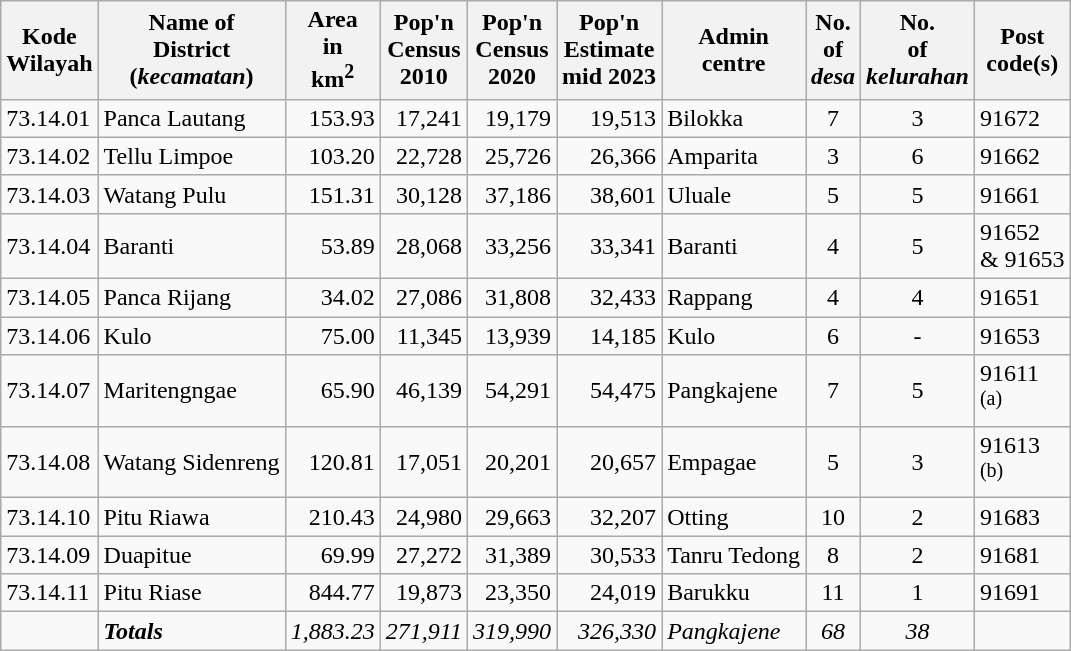<table class="sortable wikitable">
<tr>
<th>Kode <br>Wilayah</th>
<th>Name of<br>District<br>(<em>kecamatan</em>)</th>
<th>Area<br>in<br> km<sup>2</sup></th>
<th>Pop'n<br>Census<br>2010</th>
<th>Pop'n<br>Census<br>2020</th>
<th>Pop'n<br>Estimate<br>mid 2023</th>
<th>Admin<br>centre</th>
<th>No.<br> of<br><em>desa</em></th>
<th>No.<br> of<br><em>kelurahan</em></th>
<th>Post<br>code(s)</th>
</tr>
<tr>
<td>73.14.01</td>
<td>Panca Lautang</td>
<td align="right">153.93</td>
<td align="right">17,241</td>
<td align="right">19,179</td>
<td align="right">19,513</td>
<td>Bilokka</td>
<td align="center">7</td>
<td align="center">3</td>
<td>91672</td>
</tr>
<tr>
<td>73.14.02</td>
<td>Tellu Limpoe</td>
<td align="right">103.20</td>
<td align="right">22,728</td>
<td align="right">25,726</td>
<td align="right">26,366</td>
<td>Amparita</td>
<td align="center">3</td>
<td align="center">6</td>
<td>91662</td>
</tr>
<tr>
<td>73.14.03</td>
<td>Watang Pulu</td>
<td align="right">151.31</td>
<td align="right">30,128</td>
<td align="right">37,186</td>
<td align="right">38,601</td>
<td>Uluale</td>
<td align="center">5</td>
<td align="center">5</td>
<td>91661</td>
</tr>
<tr>
<td>73.14.04</td>
<td>Baranti</td>
<td align="right">53.89</td>
<td align="right">28,068</td>
<td align="right">33,256</td>
<td align="right">33,341</td>
<td>Baranti</td>
<td align="center">4</td>
<td align="center">5</td>
<td>91652<br>& 91653</td>
</tr>
<tr>
<td>73.14.05</td>
<td>Panca Rijang</td>
<td align="right">34.02</td>
<td align="right">27,086</td>
<td align="right">31,808</td>
<td align="right">32,433</td>
<td>Rappang</td>
<td align="center">4</td>
<td align="center">4</td>
<td>91651</td>
</tr>
<tr>
<td>73.14.06</td>
<td>Kulo</td>
<td align="right">75.00</td>
<td align="right">11,345</td>
<td align="right">13,939</td>
<td align="right">14,185</td>
<td>Kulo</td>
<td align="center">6</td>
<td align="center">-</td>
<td>91653</td>
</tr>
<tr>
<td>73.14.07</td>
<td>Maritengngae</td>
<td align="right">65.90</td>
<td align="right">46,139</td>
<td align="right">54,291</td>
<td align="right">54,475</td>
<td>Pangkajene</td>
<td align="center">7</td>
<td align="center">5</td>
<td>91611<br> <sup>(a)</sup></td>
</tr>
<tr>
<td>73.14.08</td>
<td>Watang Sidenreng</td>
<td align="right">120.81</td>
<td align="right">17,051</td>
<td align="right">20,201</td>
<td align="right">20,657</td>
<td>Empagae</td>
<td align="center">5</td>
<td align="center">3</td>
<td>91613<br> <sup>(b)</sup></td>
</tr>
<tr>
<td>73.14.10</td>
<td>Pitu Riawa</td>
<td align="right">210.43</td>
<td align="right">24,980</td>
<td align="right">29,663</td>
<td align="right">32,207</td>
<td>Otting</td>
<td align="center">10</td>
<td align="center">2</td>
<td>91683</td>
</tr>
<tr>
<td>73.14.09</td>
<td>Duapitue</td>
<td align="right">69.99</td>
<td align="right">27,272</td>
<td align="right">31,389</td>
<td align="right">30,533</td>
<td>Tanru Tedong</td>
<td align="center">8</td>
<td align="center">2</td>
<td>91681</td>
</tr>
<tr>
<td>73.14.11</td>
<td>Pitu Riase</td>
<td align="right">844.77</td>
<td align="right">19,873</td>
<td align="right">23,350</td>
<td align="right">24,019</td>
<td>Barukku</td>
<td align="center">11</td>
<td align="center">1</td>
<td>91691</td>
</tr>
<tr>
<td></td>
<td><strong><em>Totals</em></strong></td>
<td align="right"><em>1,883.23</em></td>
<td align="right"><em> 271,911</em></td>
<td align="right"><em>319,990</em></td>
<td align="right"><em>326,330</em></td>
<td><em>Pangkajene</em></td>
<td align="center"><em>68</em></td>
<td align="center"><em>38</em></td>
<td></td>
</tr>
</table>
